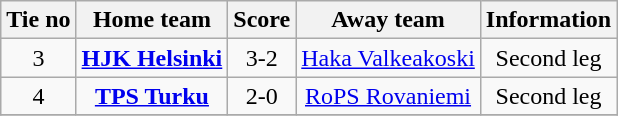<table class="wikitable" style="text-align:center">
<tr>
<th style= width="40px">Tie no</th>
<th style= width="150px">Home team</th>
<th style= width="60px">Score</th>
<th style= width="150px">Away team</th>
<th style= width="30px">Information</th>
</tr>
<tr>
<td>3</td>
<td><strong><a href='#'>HJK Helsinki</a></strong></td>
<td>3-2</td>
<td><a href='#'>Haka Valkeakoski</a></td>
<td>Second leg</td>
</tr>
<tr>
<td>4</td>
<td><strong><a href='#'>TPS Turku</a></strong></td>
<td>2-0</td>
<td><a href='#'>RoPS Rovaniemi</a></td>
<td>Second leg</td>
</tr>
<tr>
</tr>
</table>
